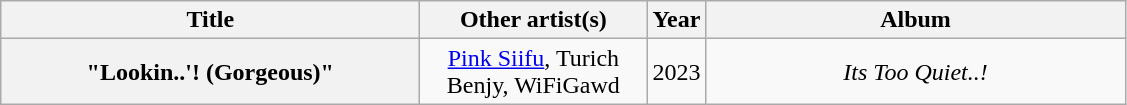<table class="wikitable plainrowheaders" style="text-align:center">
<tr>
<th scope="col" style="width:17em;">Title</th>
<th scope="col" style="width:9em;">Other artist(s)</th>
<th scope="col" style="width:1em;">Year</th>
<th scope="col" style="width:17em;">Album</th>
</tr>
<tr>
<th scope="row">"Lookin..'! (Gorgeous)"</th>
<td><a href='#'>Pink Siifu</a>, Turich Benjy, WiFiGawd</td>
<td>2023</td>
<td><em>Its Too Quiet..!</em></td>
</tr>
</table>
